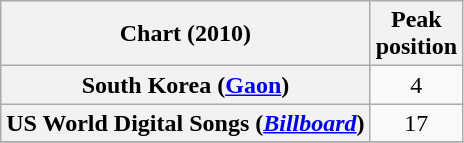<table class="wikitable plainrowheaders" style="text-align:center">
<tr>
<th scope="col">Chart (2010)</th>
<th scope="col">Peak<br>position</th>
</tr>
<tr>
<th scope="row">South Korea (<a href='#'>Gaon</a>)</th>
<td align="center">4</td>
</tr>
<tr>
<th scope="row">US World Digital Songs (<em><a href='#'>Billboard</a></em>)</th>
<td align="center">17</td>
</tr>
<tr>
</tr>
</table>
